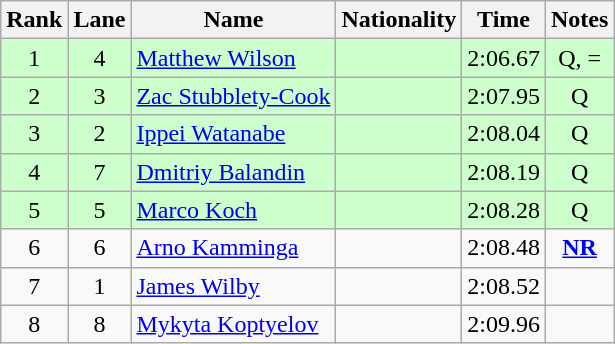<table class="wikitable sortable" style="text-align:center">
<tr>
<th>Rank</th>
<th>Lane</th>
<th>Name</th>
<th>Nationality</th>
<th>Time</th>
<th>Notes</th>
</tr>
<tr bgcolor=ccffcc>
<td>1</td>
<td>4</td>
<td align=left><a href='#'>Matthew Wilson</a></td>
<td align=left></td>
<td>2:06.67</td>
<td>Q, =</td>
</tr>
<tr bgcolor=ccffcc>
<td>2</td>
<td>3</td>
<td align=left><a href='#'>Zac Stubblety-Cook</a></td>
<td align=left></td>
<td>2:07.95</td>
<td>Q</td>
</tr>
<tr bgcolor=ccffcc>
<td>3</td>
<td>2</td>
<td align=left><a href='#'>Ippei Watanabe</a></td>
<td align=left></td>
<td>2:08.04</td>
<td>Q</td>
</tr>
<tr bgcolor=ccffcc>
<td>4</td>
<td>7</td>
<td align=left><a href='#'>Dmitriy Balandin</a></td>
<td align=left></td>
<td>2:08.19</td>
<td>Q</td>
</tr>
<tr bgcolor=ccffcc>
<td>5</td>
<td>5</td>
<td align=left><a href='#'>Marco Koch</a></td>
<td align=left></td>
<td>2:08.28</td>
<td>Q</td>
</tr>
<tr>
<td>6</td>
<td>6</td>
<td align=left><a href='#'>Arno Kamminga</a></td>
<td align=left></td>
<td>2:08.48</td>
<td><strong><a href='#'>NR</a></strong></td>
</tr>
<tr>
<td>7</td>
<td>1</td>
<td align=left><a href='#'>James Wilby</a></td>
<td align=left></td>
<td>2:08.52</td>
<td></td>
</tr>
<tr>
<td>8</td>
<td>8</td>
<td align=left><a href='#'>Mykyta Koptyelov</a></td>
<td align=left></td>
<td>2:09.96</td>
<td></td>
</tr>
</table>
